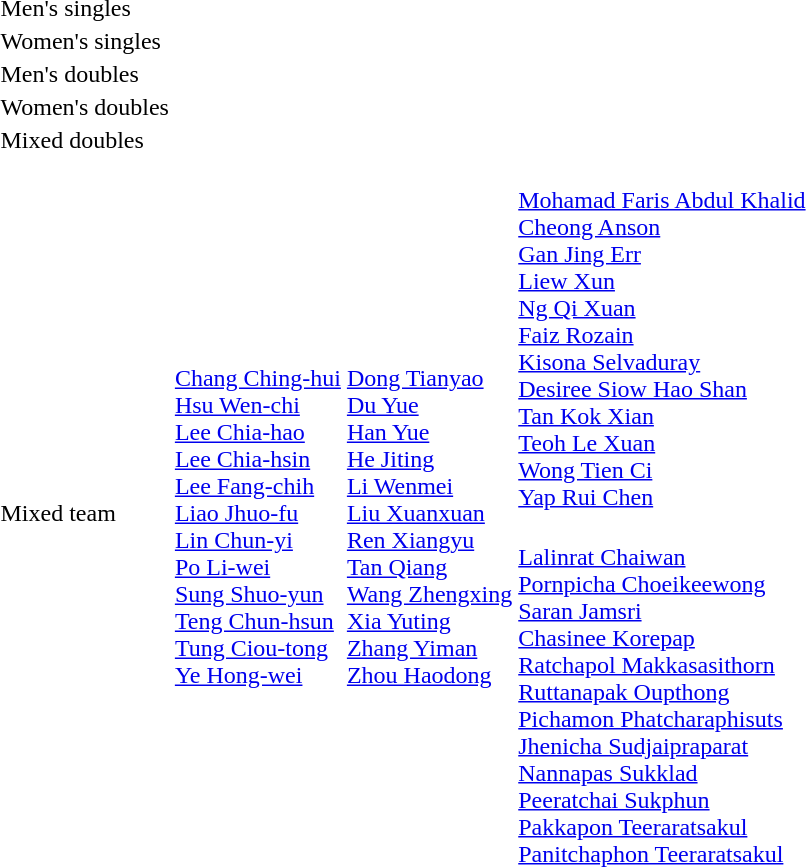<table>
<tr>
<td rowspan=2>Men's singles<br></td>
<td rowspan=2></td>
<td rowspan=2></td>
<td></td>
</tr>
<tr>
<td></td>
</tr>
<tr>
<td rowspan=2>Women's singles<br></td>
<td rowspan=2></td>
<td rowspan=2></td>
<td></td>
</tr>
<tr>
<td></td>
</tr>
<tr>
<td rowspan=2>Men's doubles<br></td>
<td rowspan=2></td>
<td rowspan=2></td>
<td></td>
</tr>
<tr>
<td></td>
</tr>
<tr>
<td rowspan=2>Women's doubles<br></td>
<td rowspan=2></td>
<td rowspan=2></td>
<td></td>
</tr>
<tr>
<td></td>
</tr>
<tr>
<td rowspan=2>Mixed doubles<br></td>
<td rowspan=2></td>
<td rowspan=2></td>
<td></td>
</tr>
<tr>
<td></td>
</tr>
<tr>
<td rowspan=2>Mixed team<br></td>
<td rowspan=2><br><a href='#'>Chang Ching-hui</a><br><a href='#'>Hsu Wen-chi</a><br><a href='#'>Lee Chia-hao</a><br><a href='#'>Lee Chia-hsin</a><br><a href='#'>Lee Fang-chih</a><br><a href='#'>Liao Jhuo-fu</a><br><a href='#'>Lin Chun-yi</a><br><a href='#'>Po Li-wei</a><br><a href='#'>Sung Shuo-yun</a><br><a href='#'>Teng Chun-hsun</a><br><a href='#'>Tung Ciou-tong</a><br><a href='#'>Ye Hong-wei</a></td>
<td rowspan=2><br><a href='#'>Dong Tianyao</a><br><a href='#'>Du Yue</a><br><a href='#'>Han Yue</a><br><a href='#'>He Jiting</a><br><a href='#'>Li Wenmei</a><br><a href='#'>Liu Xuanxuan</a><br><a href='#'>Ren Xiangyu</a><br><a href='#'>Tan Qiang</a><br><a href='#'>Wang Zhengxing</a><br><a href='#'>Xia Yuting</a><br><a href='#'>Zhang Yiman</a><br><a href='#'>Zhou Haodong</a></td>
<td><br><a href='#'>Mohamad Faris Abdul Khalid</a><br><a href='#'>Cheong Anson</a><br><a href='#'>Gan Jing Err</a><br><a href='#'>Liew Xun</a><br><a href='#'>Ng Qi Xuan</a><br><a href='#'>Faiz Rozain</a><br><a href='#'>Kisona Selvaduray</a><br><a href='#'>Desiree Siow Hao Shan</a><br><a href='#'>Tan Kok Xian</a><br><a href='#'>Teoh Le Xuan</a><br><a href='#'>Wong Tien Ci</a><br><a href='#'>Yap Rui Chen</a></td>
</tr>
<tr>
<td><br><a href='#'>Lalinrat Chaiwan</a><br><a href='#'>Pornpicha Choeikeewong</a><br><a href='#'>Saran Jamsri</a><br><a href='#'>Chasinee Korepap</a><br><a href='#'>Ratchapol Makkasasithorn</a><br><a href='#'>Ruttanapak Oupthong</a><br><a href='#'>Pichamon Phatcharaphisuts</a><br><a href='#'>Jhenicha Sudjaipraparat</a><br><a href='#'>Nannapas Sukklad</a><br><a href='#'>Peeratchai Sukphun</a><br><a href='#'>Pakkapon Teeraratsakul</a><br><a href='#'>Panitchaphon Teeraratsakul</a></td>
</tr>
</table>
